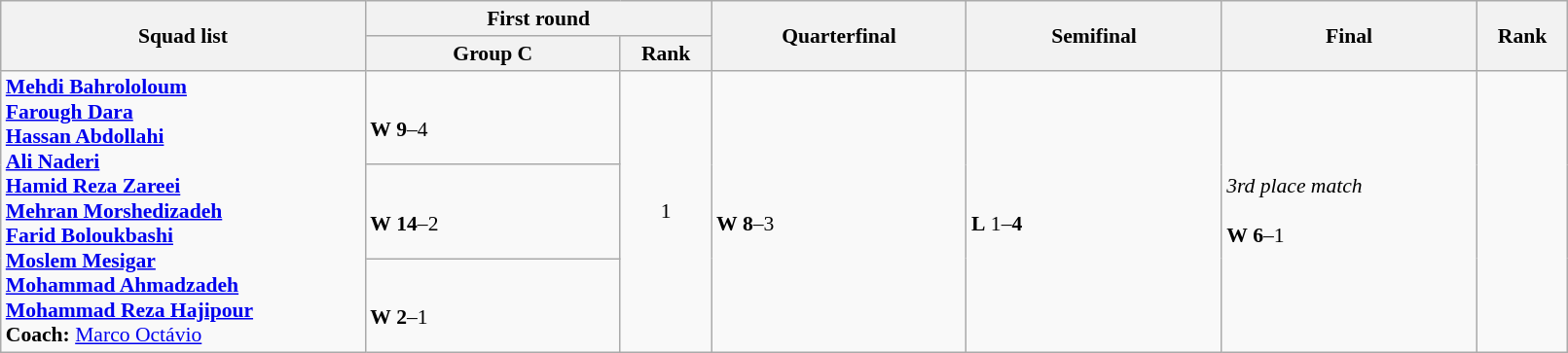<table class="wikitable" width="85%" style="text-align:left; font-size:90%">
<tr>
<th rowspan="2" width="20%">Squad list</th>
<th colspan="2">First round</th>
<th rowspan="2" width="14%">Quarterfinal</th>
<th rowspan="2" width="14%">Semifinal</th>
<th rowspan="2" width="14%">Final</th>
<th rowspan="2" width="5%">Rank</th>
</tr>
<tr>
<th width="14%">Group C</th>
<th width="5%">Rank</th>
</tr>
<tr>
<td rowspan="3"><strong><a href='#'>Mehdi Bahrololoum</a><br><a href='#'>Farough Dara</a><br><a href='#'>Hassan Abdollahi</a><br><a href='#'>Ali Naderi</a><br><a href='#'>Hamid Reza Zareei</a><br><a href='#'>Mehran Morshedizadeh</a><br><a href='#'>Farid Boloukbashi</a><br><a href='#'>Moslem Mesigar</a><br><a href='#'>Mohammad Ahmadzadeh</a><br><a href='#'>Mohammad Reza Hajipour</a><br> Coach:</strong>  <a href='#'>Marco Octávio</a></td>
<td><br><strong>W</strong> <strong>9</strong>–4</td>
<td rowspan="3" align=center>1 <strong></strong></td>
<td rowspan="3"><br><strong>W</strong> <strong>8</strong>–3</td>
<td rowspan="3"><br><strong>L</strong> 1–<strong>4</strong></td>
<td rowspan="3"><em>3rd place match</em><br><br><strong>W</strong> <strong>6</strong>–1</td>
<td rowspan="3" align="center"></td>
</tr>
<tr>
<td><br><strong>W</strong> <strong>14</strong>–2</td>
</tr>
<tr>
<td><br><strong>W</strong> <strong>2</strong>–1</td>
</tr>
</table>
